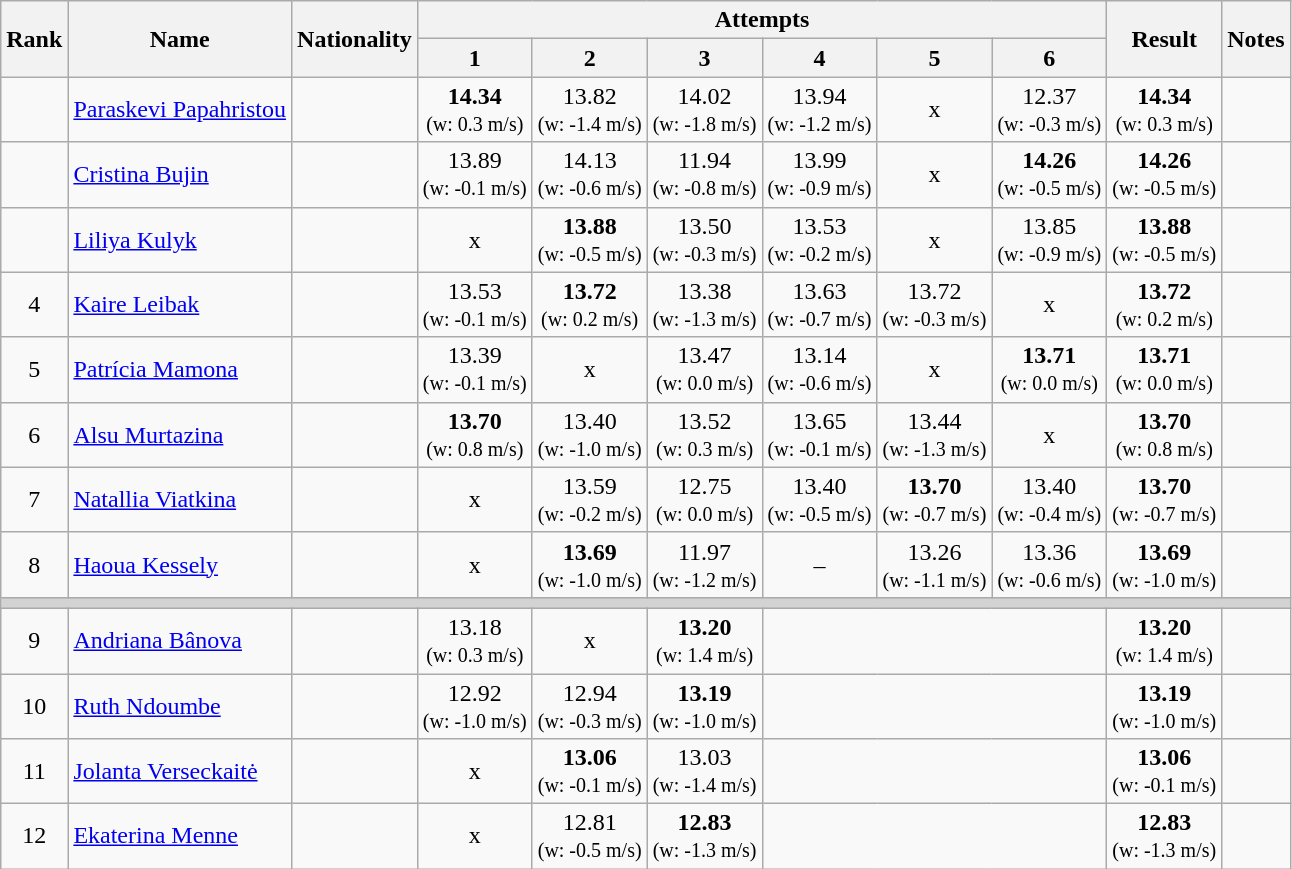<table class="wikitable sortable" style="text-align:center">
<tr>
<th rowspan=2>Rank</th>
<th rowspan=2>Name</th>
<th rowspan=2>Nationality</th>
<th colspan=6>Attempts</th>
<th rowspan=2>Result</th>
<th rowspan=2>Notes</th>
</tr>
<tr>
<th>1</th>
<th>2</th>
<th>3</th>
<th>4</th>
<th>5</th>
<th>6</th>
</tr>
<tr>
<td></td>
<td align=left><a href='#'>Paraskevi Papahristou</a></td>
<td align=left></td>
<td><strong>14.34</strong><br><small>(w: 0.3 m/s)</small></td>
<td>13.82<br><small>(w: -1.4 m/s)</small></td>
<td>14.02<br><small>(w: -1.8 m/s)</small></td>
<td>13.94<br><small>(w: -1.2 m/s)</small></td>
<td>x</td>
<td>12.37<br><small>(w: -0.3 m/s)</small></td>
<td><strong>14.34</strong><br><small>(w: 0.3 m/s)</small></td>
<td></td>
</tr>
<tr>
<td></td>
<td align=left><a href='#'>Cristina Bujin</a></td>
<td align=left></td>
<td>13.89<br><small>(w: -0.1 m/s)</small></td>
<td>14.13<br><small>(w: -0.6 m/s)</small></td>
<td>11.94<br><small>(w: -0.8 m/s)</small></td>
<td>13.99<br><small>(w: -0.9 m/s)</small></td>
<td>x</td>
<td><strong>14.26</strong><br><small>(w: -0.5 m/s)</small></td>
<td><strong>14.26</strong><br><small>(w: -0.5 m/s)</small></td>
<td></td>
</tr>
<tr>
<td></td>
<td align=left><a href='#'>Liliya Kulyk</a></td>
<td align=left></td>
<td>x</td>
<td><strong>13.88</strong><br><small>(w: -0.5 m/s)</small></td>
<td>13.50<br><small>(w: -0.3 m/s)</small></td>
<td>13.53<br><small>(w: -0.2 m/s)</small></td>
<td>x</td>
<td>13.85<br><small>(w: -0.9 m/s)</small></td>
<td><strong>13.88</strong><br><small>(w: -0.5 m/s)</small></td>
<td></td>
</tr>
<tr>
<td>4</td>
<td align=left><a href='#'>Kaire Leibak</a></td>
<td align=left></td>
<td>13.53<br><small>(w: -0.1 m/s)</small></td>
<td><strong>13.72</strong><br><small>(w: 0.2 m/s)</small></td>
<td>13.38<br><small>(w: -1.3 m/s)</small></td>
<td>13.63<br><small>(w: -0.7 m/s)</small></td>
<td>13.72<br><small>(w: -0.3 m/s)</small></td>
<td>x</td>
<td><strong>13.72</strong><br><small>(w: 0.2 m/s)</small></td>
<td></td>
</tr>
<tr>
<td>5</td>
<td align=left><a href='#'>Patrícia Mamona</a></td>
<td align=left></td>
<td>13.39<br><small>(w: -0.1 m/s)</small></td>
<td>x</td>
<td>13.47<br><small>(w: 0.0 m/s)</small></td>
<td>13.14<br><small>(w: -0.6 m/s)</small></td>
<td>x</td>
<td><strong>13.71</strong><br><small>(w: 0.0 m/s)</small></td>
<td><strong>13.71</strong><br><small>(w: 0.0 m/s)</small></td>
<td></td>
</tr>
<tr>
<td>6</td>
<td align=left><a href='#'>Alsu Murtazina</a></td>
<td align=left></td>
<td><strong>13.70</strong><br><small>(w: 0.8 m/s)</small></td>
<td>13.40<br><small>(w: -1.0 m/s)</small></td>
<td>13.52<br><small>(w: 0.3 m/s)</small></td>
<td>13.65<br><small>(w: -0.1 m/s)</small></td>
<td>13.44<br><small>(w: -1.3 m/s)</small></td>
<td>x</td>
<td><strong>13.70</strong><br><small>(w: 0.8 m/s)</small></td>
<td></td>
</tr>
<tr>
<td>7</td>
<td align=left><a href='#'>Natallia Viatkina</a></td>
<td align=left></td>
<td>x</td>
<td>13.59<br><small>(w: -0.2 m/s)</small></td>
<td>12.75<br><small>(w: 0.0 m/s)</small></td>
<td>13.40<br><small>(w: -0.5 m/s)</small></td>
<td><strong>13.70</strong><br><small>(w: -0.7 m/s)</small></td>
<td>13.40<br><small>(w: -0.4 m/s)</small></td>
<td><strong>13.70</strong><br><small>(w: -0.7 m/s)</small></td>
<td></td>
</tr>
<tr>
<td>8</td>
<td align=left><a href='#'>Haoua Kessely</a></td>
<td align=left></td>
<td>x</td>
<td><strong>13.69</strong><br><small>(w: -1.0 m/s)</small></td>
<td>11.97<br><small>(w: -1.2 m/s)</small></td>
<td>–</td>
<td>13.26<br><small>(w: -1.1 m/s)</small></td>
<td>13.36<br><small>(w: -0.6 m/s)</small></td>
<td><strong>13.69</strong><br><small>(w: -1.0 m/s)</small></td>
<td></td>
</tr>
<tr>
<td colspan=11 bgcolor=lightgray></td>
</tr>
<tr>
<td>9</td>
<td align=left><a href='#'>Andriana Bânova</a></td>
<td align=left></td>
<td>13.18<br><small>(w: 0.3 m/s)</small></td>
<td>x</td>
<td><strong>13.20</strong><br><small>(w: 1.4 m/s)</small></td>
<td colspan=3></td>
<td><strong>13.20</strong><br><small>(w: 1.4 m/s)</small></td>
<td></td>
</tr>
<tr>
<td>10</td>
<td align=left><a href='#'>Ruth Ndoumbe</a></td>
<td align=left></td>
<td>12.92<br><small>(w: -1.0 m/s)</small></td>
<td>12.94<br><small>(w: -0.3 m/s)</small></td>
<td><strong>13.19</strong><br><small>(w: -1.0 m/s)</small></td>
<td colspan=3></td>
<td><strong>13.19</strong><br><small>(w: -1.0 m/s)</small></td>
<td></td>
</tr>
<tr>
<td>11</td>
<td align=left><a href='#'>Jolanta Verseckaitė</a></td>
<td align=left></td>
<td>x</td>
<td><strong>13.06</strong><br><small>(w: -0.1 m/s)</small></td>
<td>13.03<br><small>(w: -1.4 m/s)</small></td>
<td colspan=3></td>
<td><strong>13.06</strong><br><small>(w: -0.1 m/s)</small></td>
<td></td>
</tr>
<tr>
<td>12</td>
<td align=left><a href='#'>Ekaterina Menne</a></td>
<td align=left></td>
<td>x</td>
<td>12.81<br><small>(w: -0.5 m/s)</small></td>
<td><strong>12.83</strong><br><small>(w: -1.3 m/s)</small></td>
<td colspan=3></td>
<td><strong>12.83</strong><br><small>(w: -1.3 m/s)</small></td>
<td></td>
</tr>
</table>
